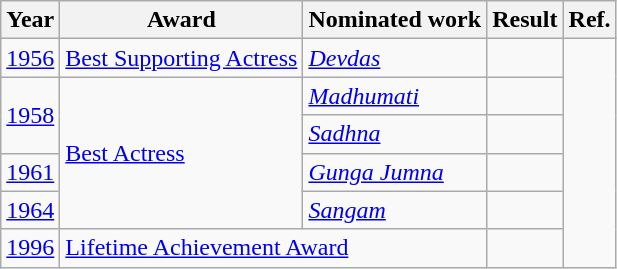<table class="wikitable">
<tr>
<th>Year</th>
<th>Award</th>
<th>Nominated work</th>
<th>Result</th>
<th>Ref.</th>
</tr>
<tr>
<td><a href='#'>1956</a></td>
<td><a href='#'>Best Supporting Actress</a></td>
<td><em><a href='#'>Devdas</a></em></td>
<td></td>
<td rowspan=6><br><br><br><br><br></td>
</tr>
<tr>
<td rowspan=2><a href='#'>1958</a></td>
<td rowspan=4><a href='#'>Best Actress</a></td>
<td><em><a href='#'>Madhumati</a></em></td>
<td></td>
</tr>
<tr>
<td><a href='#'><em>Sadhna</em></a></td>
<td></td>
</tr>
<tr>
<td><a href='#'>1961</a></td>
<td><em><a href='#'>Gunga Jumna</a></em></td>
<td></td>
</tr>
<tr>
<td><a href='#'>1964</a></td>
<td><em><a href='#'>Sangam</a></em></td>
<td></td>
</tr>
<tr>
<td><a href='#'>1996</a></td>
<td colspan=2><a href='#'>Lifetime Achievement Award</a></td>
<td></td>
</tr>
</table>
